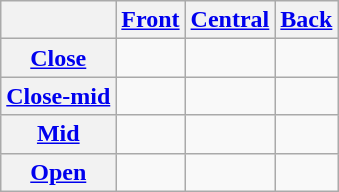<table class="wikitable" style="text-align:center">
<tr>
<th></th>
<th><a href='#'>Front</a></th>
<th><a href='#'>Central</a></th>
<th><a href='#'>Back</a></th>
</tr>
<tr>
<th><a href='#'>Close</a></th>
<td></td>
<td></td>
<td></td>
</tr>
<tr>
<th><a href='#'>Close-mid</a></th>
<td></td>
<td></td>
<td></td>
</tr>
<tr>
<th><a href='#'>Mid</a></th>
<td></td>
<td></td>
<td></td>
</tr>
<tr>
<th><a href='#'>Open</a></th>
<td></td>
<td></td>
<td></td>
</tr>
</table>
